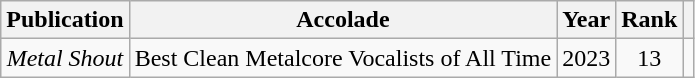<table class="wikitable plainrowheaders" style="text-align:center">
<tr>
<th>Publication</th>
<th>Accolade</th>
<th>Year</th>
<th>Rank</th>
<th class="unsortable"></th>
</tr>
<tr>
<td><em>Metal Shout</em></td>
<td>Best Clean Metalcore Vocalists of All Time</td>
<td>2023</td>
<td>13</td>
<td></td>
</tr>
</table>
